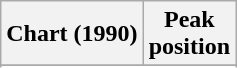<table class="wikitable sortable plainrowheaders" style="text-align:center">
<tr>
<th scope="col">Chart (1990)</th>
<th scope="col">Peak<br> position</th>
</tr>
<tr>
</tr>
<tr>
</tr>
</table>
